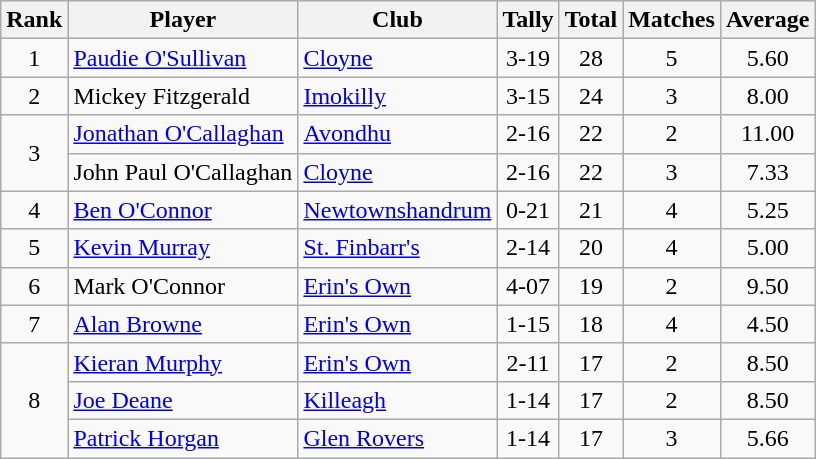<table class="wikitable">
<tr>
<th>Rank</th>
<th>Player</th>
<th>Club</th>
<th>Tally</th>
<th>Total</th>
<th>Matches</th>
<th>Average</th>
</tr>
<tr>
<td rowspan=1 align=center>1</td>
<td><a href='#'>Paudie O'Sullivan</a></td>
<td><a href='#'>Cloyne</a></td>
<td align=center>3-19</td>
<td align=center>28</td>
<td align=center>5</td>
<td align=center>5.60</td>
</tr>
<tr>
<td rowspan=1 align=center>2</td>
<td>Mickey Fitzgerald</td>
<td><a href='#'>Imokilly</a></td>
<td align=center>3-15</td>
<td align=center>24</td>
<td align=center>3</td>
<td align=center>8.00</td>
</tr>
<tr>
<td rowspan=2 align=center>3</td>
<td><a href='#'>Jonathan O'Callaghan</a></td>
<td><a href='#'>Avondhu</a></td>
<td align=center>2-16</td>
<td align=center>22</td>
<td align=center>2</td>
<td align=center>11.00</td>
</tr>
<tr>
<td>John Paul O'Callaghan</td>
<td><a href='#'>Cloyne</a></td>
<td align=center>2-16</td>
<td align=center>22</td>
<td align=center>3</td>
<td align=center>7.33</td>
</tr>
<tr>
<td rowspan=1 align=center>4</td>
<td><a href='#'>Ben O'Connor</a></td>
<td><a href='#'>Newtownshandrum</a></td>
<td align=center>0-21</td>
<td align=center>21</td>
<td align=center>4</td>
<td align=center>5.25</td>
</tr>
<tr>
<td rowspan=1 align=center>5</td>
<td><a href='#'>Kevin Murray</a></td>
<td><a href='#'>St. Finbarr's</a></td>
<td align=center>2-14</td>
<td align=center>20</td>
<td align=center>4</td>
<td align=center>5.00</td>
</tr>
<tr>
<td rowspan=1 align=center>6</td>
<td>Mark O'Connor</td>
<td><a href='#'>Erin's Own</a></td>
<td align=center>4-07</td>
<td align=center>19</td>
<td align=center>2</td>
<td align=center>9.50</td>
</tr>
<tr>
<td rowspan=1 align=center>7</td>
<td><a href='#'>Alan Browne</a></td>
<td><a href='#'>Erin's Own</a></td>
<td align=center>1-15</td>
<td align=center>18</td>
<td align=center>4</td>
<td align=center>4.50</td>
</tr>
<tr>
<td rowspan=3 align=center>8</td>
<td><a href='#'>Kieran Murphy</a></td>
<td><a href='#'>Erin's Own</a></td>
<td align=center>2-11</td>
<td align=center>17</td>
<td align=center>2</td>
<td align=center>8.50</td>
</tr>
<tr>
<td><a href='#'>Joe Deane</a></td>
<td><a href='#'>Killeagh</a></td>
<td align=center>1-14</td>
<td align=center>17</td>
<td align=center>2</td>
<td align=center>8.50</td>
</tr>
<tr>
<td><a href='#'>Patrick Horgan</a></td>
<td><a href='#'>Glen Rovers</a></td>
<td align=center>1-14</td>
<td align=center>17</td>
<td align=center>3</td>
<td align=center>5.66</td>
</tr>
</table>
